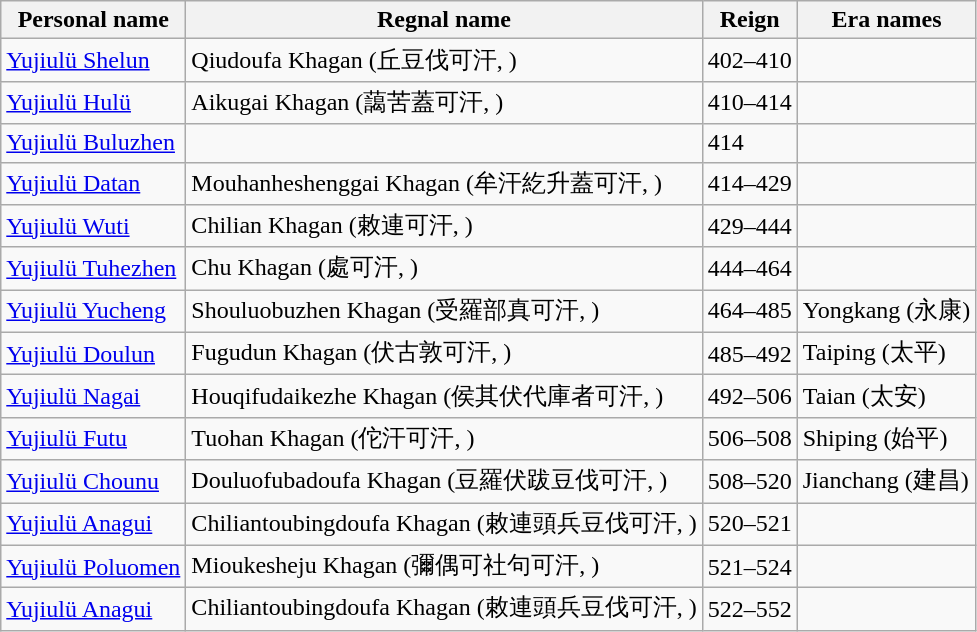<table class="wikitable">
<tr>
<th>Personal name</th>
<th>Regnal name</th>
<th>Reign</th>
<th>Era names</th>
</tr>
<tr>
<td><a href='#'>Yujiulü Shelun</a></td>
<td>Qiudoufa Khagan (丘豆伐可汗, )</td>
<td>402–410</td>
<td></td>
</tr>
<tr>
<td><a href='#'>Yujiulü Hulü</a></td>
<td>Aikugai Khagan (藹苦蓋可汗, )</td>
<td>410–414</td>
<td></td>
</tr>
<tr>
<td><a href='#'>Yujiulü Buluzhen</a></td>
<td></td>
<td>414</td>
<td></td>
</tr>
<tr>
<td><a href='#'>Yujiulü Datan</a></td>
<td>Mouhanheshenggai Khagan (牟汗紇升蓋可汗, )</td>
<td>414–429</td>
<td></td>
</tr>
<tr>
<td><a href='#'>Yujiulü Wuti</a></td>
<td>Chilian Khagan (敕連可汗, )</td>
<td>429–444</td>
<td></td>
</tr>
<tr>
<td><a href='#'>Yujiulü Tuhezhen</a></td>
<td>Chu Khagan (處可汗, )</td>
<td>444–464</td>
<td></td>
</tr>
<tr>
<td><a href='#'>Yujiulü Yucheng</a></td>
<td>Shouluobuzhen Khagan (受羅部真可汗, )</td>
<td>464–485</td>
<td>Yongkang (永康)</td>
</tr>
<tr>
<td><a href='#'>Yujiulü Doulun</a></td>
<td>Fugudun Khagan (伏古敦可汗, )</td>
<td>485–492</td>
<td>Taiping (太平)</td>
</tr>
<tr>
<td><a href='#'>Yujiulü Nagai</a></td>
<td>Houqifudaikezhe Khagan (侯其伏代庫者可汗, )</td>
<td>492–506</td>
<td>Taian (太安)</td>
</tr>
<tr>
<td><a href='#'>Yujiulü Futu</a></td>
<td>Tuohan Khagan (佗汗可汗, )</td>
<td>506–508</td>
<td>Shiping (始平)</td>
</tr>
<tr>
<td><a href='#'>Yujiulü Chounu</a></td>
<td>Douluofubadoufa Khagan (豆羅伏跋豆伐可汗, )</td>
<td>508–520</td>
<td>Jianchang (建昌)</td>
</tr>
<tr>
<td><a href='#'>Yujiulü Anagui</a></td>
<td>Chiliantoubingdoufa Khagan (敕連頭兵豆伐可汗, )</td>
<td>520–521</td>
<td></td>
</tr>
<tr>
<td><a href='#'>Yujiulü Poluomen</a></td>
<td>Mioukesheju Khagan (彌偶可社句可汗, )</td>
<td>521–524</td>
<td></td>
</tr>
<tr>
<td><a href='#'>Yujiulü Anagui</a></td>
<td>Chiliantoubingdoufa Khagan (敕連頭兵豆伐可汗, )</td>
<td>522–552</td>
<td></td>
</tr>
</table>
